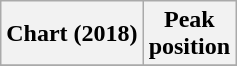<table class="wikitable plainrowheaders" style="text-align:center">
<tr>
<th scope="col">Chart (2018)</th>
<th scope="col">Peak<br>position</th>
</tr>
<tr>
</tr>
</table>
